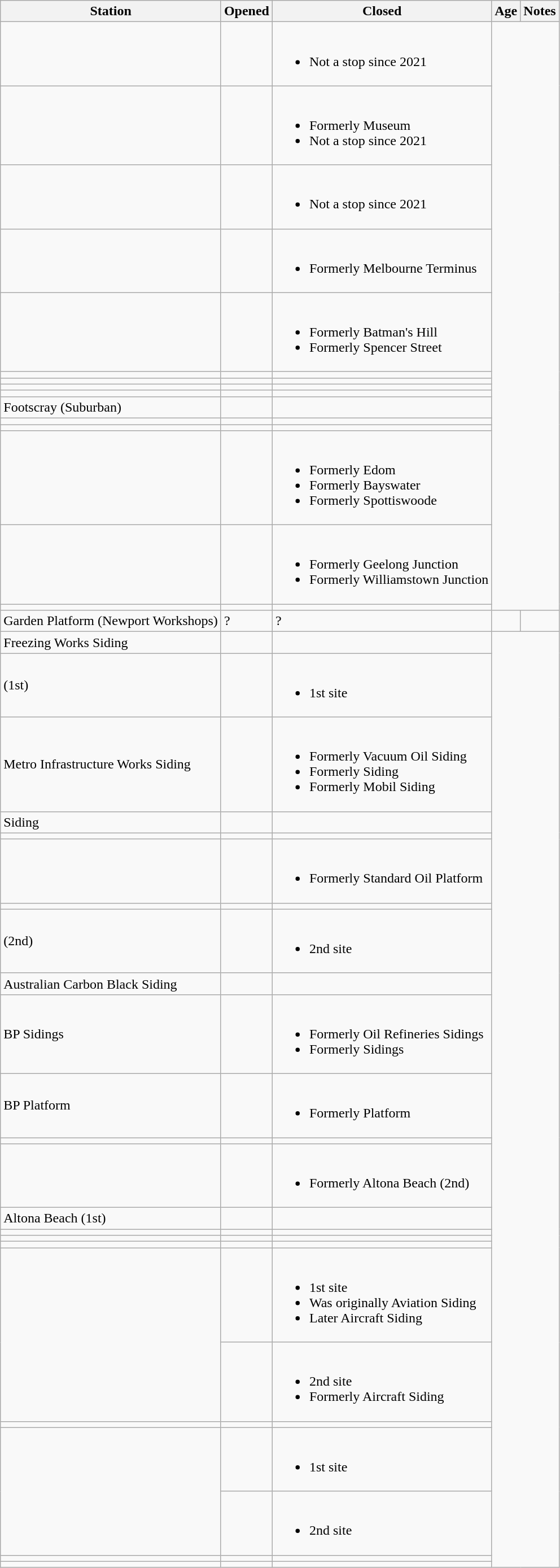<table class="wikitable sortable mw-collapsible mw-collapsed">
<tr>
<th>Station</th>
<th>Opened</th>
<th>Closed</th>
<th>Age</th>
<th scope=col class=unsortable>Notes</th>
</tr>
<tr>
<td></td>
<td></td>
<td><br><ul><li>Not a stop since 2021</li></ul></td>
</tr>
<tr>
<td></td>
<td></td>
<td><br><ul><li>Formerly Museum</li><li>Not a stop since 2021</li></ul></td>
</tr>
<tr>
<td></td>
<td></td>
<td><br><ul><li>Not a stop since 2021</li></ul></td>
</tr>
<tr>
<td></td>
<td></td>
<td><br><ul><li>Formerly Melbourne Terminus</li></ul></td>
</tr>
<tr>
<td></td>
<td></td>
<td><br><ul><li>Formerly Batman's Hill</li><li>Formerly Spencer Street</li></ul></td>
</tr>
<tr>
<td></td>
<td></td>
<td></td>
</tr>
<tr>
<td></td>
<td></td>
<td></td>
</tr>
<tr>
<td></td>
<td></td>
<td></td>
</tr>
<tr>
<td></td>
<td></td>
<td></td>
</tr>
<tr>
<td>Footscray (Suburban)</td>
<td></td>
<td></td>
</tr>
<tr>
<td></td>
<td></td>
<td></td>
</tr>
<tr>
<td></td>
<td></td>
<td></td>
</tr>
<tr>
<td></td>
<td></td>
<td><br><ul><li>Formerly Edom</li><li>Formerly Bayswater</li><li>Formerly Spottiswoode</li></ul></td>
</tr>
<tr>
<td></td>
<td></td>
<td><br><ul><li>Formerly Geelong Junction</li><li>Formerly Williamstown Junction</li></ul></td>
</tr>
<tr>
<td></td>
<td></td>
<td></td>
</tr>
<tr>
<td>Garden Platform (Newport Workshops)</td>
<td>?</td>
<td>?</td>
<td></td>
<td></td>
</tr>
<tr>
<td>Freezing Works Siding</td>
<td></td>
<td></td>
</tr>
<tr>
<td> (1st)</td>
<td></td>
<td><br><ul><li>1st site</li></ul></td>
</tr>
<tr>
<td>Metro Infrastructure Works Siding</td>
<td></td>
<td><br><ul><li>Formerly Vacuum Oil Siding</li><li>Formerly  Siding</li><li>Formerly Mobil Siding</li></ul></td>
</tr>
<tr>
<td> Siding</td>
<td></td>
<td></td>
</tr>
<tr>
<td></td>
<td></td>
<td></td>
</tr>
<tr>
<td></td>
<td></td>
<td><br><ul><li>Formerly Standard Oil Platform</li></ul></td>
</tr>
<tr>
<td></td>
<td></td>
<td></td>
</tr>
<tr>
<td> (2nd)</td>
<td></td>
<td><br><ul><li>2nd site</li></ul></td>
</tr>
<tr>
<td>Australian Carbon Black Siding</td>
<td></td>
<td></td>
</tr>
<tr>
<td>BP Sidings</td>
<td></td>
<td><br><ul><li>Formerly Oil Refineries Sidings</li><li>Formerly  Sidings</li></ul></td>
</tr>
<tr>
<td>BP Platform</td>
<td></td>
<td><br><ul><li>Formerly  Platform</li></ul></td>
</tr>
<tr>
<td></td>
<td></td>
<td></td>
</tr>
<tr>
<td></td>
<td></td>
<td><br><ul><li>Formerly Altona Beach (2nd)</li></ul></td>
</tr>
<tr>
<td>Altona Beach (1st)</td>
<td></td>
<td></td>
</tr>
<tr>
<td></td>
<td></td>
<td></td>
</tr>
<tr>
<td></td>
<td></td>
<td></td>
</tr>
<tr>
<td></td>
<td></td>
<td></td>
</tr>
<tr>
<td rowspan="2"></td>
<td></td>
<td><br><ul><li>1st site</li><li>Was originally Aviation Siding</li><li>Later Aircraft Siding</li></ul></td>
</tr>
<tr>
<td></td>
<td><br><ul><li>2nd site</li><li>Formerly Aircraft Siding</li></ul></td>
</tr>
<tr>
<td></td>
<td></td>
<td></td>
</tr>
<tr>
<td rowspan="2"></td>
<td></td>
<td><br><ul><li>1st site</li></ul></td>
</tr>
<tr>
<td></td>
<td><br><ul><li>2nd site</li></ul></td>
</tr>
<tr>
<td></td>
<td></td>
<td></td>
</tr>
<tr>
<td></td>
<td></td>
<td></td>
</tr>
</table>
